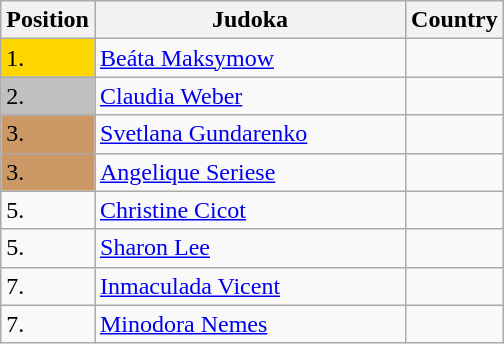<table class=wikitable>
<tr>
<th width=10>Position</th>
<th width=200>Judoka</th>
<th width=10>Country</th>
</tr>
<tr>
<td bgcolor=gold>1.</td>
<td><a href='#'>Beáta Maksymow</a></td>
<td></td>
</tr>
<tr>
<td bgcolor=silver>2.</td>
<td><a href='#'>Claudia Weber</a></td>
<td></td>
</tr>
<tr>
<td bgcolor=CC9966>3.</td>
<td><a href='#'>Svetlana Gundarenko</a></td>
<td></td>
</tr>
<tr>
<td bgcolor=CC9966>3.</td>
<td><a href='#'>Angelique Seriese</a></td>
<td></td>
</tr>
<tr>
<td>5.</td>
<td><a href='#'>Christine Cicot</a></td>
<td></td>
</tr>
<tr>
<td>5.</td>
<td><a href='#'>Sharon Lee</a></td>
<td></td>
</tr>
<tr>
<td>7.</td>
<td><a href='#'>Inmaculada Vicent</a></td>
<td></td>
</tr>
<tr>
<td>7.</td>
<td><a href='#'>Minodora Nemes</a></td>
<td></td>
</tr>
</table>
